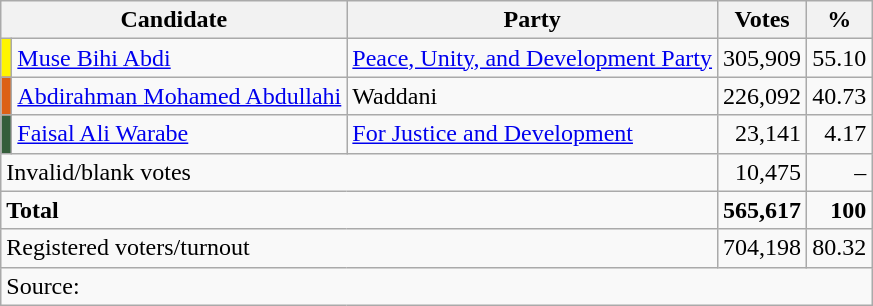<table class=wikitable style=text-align:right>
<tr>
<th colspan=2>Candidate</th>
<th>Party</th>
<th>Votes</th>
<th>%</th>
</tr>
<tr>
<td bgcolor=#FFF500></td>
<td align=left><a href='#'>Muse Bihi Abdi</a></td>
<td align=left><a href='#'>Peace, Unity, and Development Party</a></td>
<td>305,909</td>
<td>55.10</td>
</tr>
<tr>
<td bgcolor=#DC6015></td>
<td align=left><a href='#'>Abdirahman Mohamed Abdullahi</a></td>
<td align=left>Waddani</td>
<td>226,092</td>
<td>40.73</td>
</tr>
<tr>
<td bgcolor=#355E3B></td>
<td align=left><a href='#'>Faisal Ali Warabe</a></td>
<td align=left><a href='#'>For Justice and Development</a></td>
<td>23,141</td>
<td>4.17</td>
</tr>
<tr>
<td align=left colspan=3>Invalid/blank votes</td>
<td>10,475</td>
<td>–</td>
</tr>
<tr>
<td align=left colspan=3><strong>Total</strong></td>
<td><strong>565,617</strong></td>
<td><strong>100</strong></td>
</tr>
<tr>
<td align=left colspan=3>Registered voters/turnout</td>
<td>704,198</td>
<td>80.32</td>
</tr>
<tr>
<td align=left colspan=5>Source: </td>
</tr>
</table>
